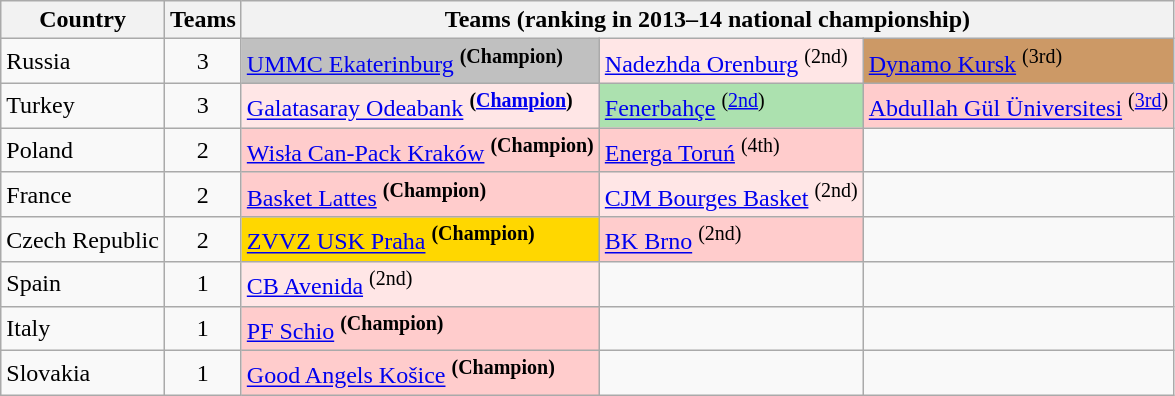<table class="wikitable" style="margin-left:0.5em;">
<tr>
<th>Country</th>
<th>Teams</th>
<th colspan=5>Teams (ranking in 2013–14 national championship)</th>
</tr>
<tr>
<td bgcolor=> Russia</td>
<td align=center>3</td>
<td style="background:silver;"><a href='#'>UMMC Ekaterinburg</a> <sup><strong>(Champion)</strong></sup></td>
<td style="background:#ffe6e6;"><a href='#'>Nadezhda Orenburg</a> <sup>(2nd)</sup></td>
<td style="background:#CC9966;"><a href='#'>Dynamo Kursk</a> <sup>(3rd)</sup></td>
</tr>
<tr>
<td bgcolor=> Turkey</td>
<td align=center>3</td>
<td style="background:#ffe6e6;"><a href='#'>Galatasaray Odeabank</a>  <sup><strong>(<a href='#'>Champion</a>)</strong></sup></td>
<td style="background:#ACE1AF;"><a href='#'>Fenerbahçe</a> <sup>(<a href='#'>2nd</a>)</sup></td>
<td style="background:#fcc;"><a href='#'>Abdullah Gül Üniversitesi</a> <sup>(<a href='#'>3rd</a>)</sup></td>
</tr>
<tr>
<td bgcolor=> Poland</td>
<td align=center>2</td>
<td style="background:#fcc;"><a href='#'>Wisła Can-Pack Kraków</a> <sup><strong>(Champion)</strong></sup></td>
<td style="background:#fcc;"><a href='#'>Energa Toruń</a> <sup>(4th)</sup></td>
<td></td>
</tr>
<tr>
<td bgcolor=> France</td>
<td align=center>2</td>
<td style="background:#fcc;"><a href='#'>Basket Lattes</a> <sup><strong>(Champion)</strong></sup></td>
<td style="background:#ffe6e6;"><a href='#'>CJM Bourges Basket</a> <sup>(2nd)</sup></td>
<td></td>
</tr>
<tr>
<td bgcolor=> Czech Republic</td>
<td align=center>2</td>
<td style="background:gold;"><a href='#'>ZVVZ USK Praha</a> <sup><strong>(Champion)</strong></sup></td>
<td style="background:#fcc;"><a href='#'>BK Brno</a> <sup>(2nd)</sup></td>
<td></td>
</tr>
<tr>
<td bgcolor=> Spain</td>
<td align=center>1</td>
<td style="background:#ffe6e6;"><a href='#'>CB Avenida</a> <sup>(2nd)</sup></td>
<td></td>
<td></td>
</tr>
<tr>
<td bgcolor=> Italy</td>
<td align=center>1</td>
<td style="background:#fcc;"><a href='#'>PF Schio</a> <sup><strong>(Champion)</strong></sup></td>
<td></td>
<td></td>
</tr>
<tr>
<td bgcolor=> Slovakia</td>
<td align=center>1</td>
<td style="background:#fcc;"><a href='#'>Good Angels Košice</a>  <sup><strong>(Champion)</strong></sup></td>
<td></td>
<td></td>
</tr>
</table>
